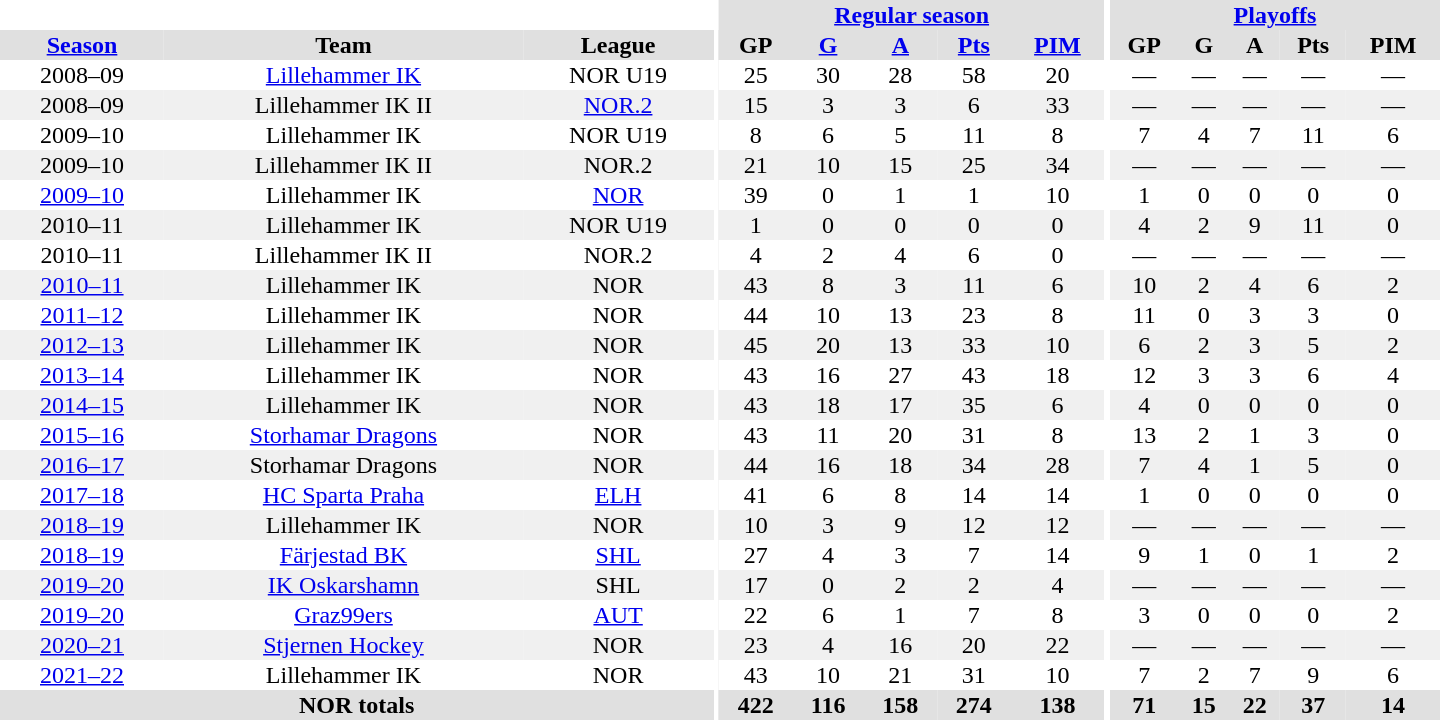<table border="0" cellpadding="1" cellspacing="0" style="text-align:center; width:60em">
<tr bgcolor="#e0e0e0">
<th colspan="3" bgcolor="#ffffff"></th>
<th rowspan="99" bgcolor="#ffffff"></th>
<th colspan="5"><a href='#'>Regular season</a></th>
<th rowspan="99" bgcolor="#ffffff"></th>
<th colspan="5"><a href='#'>Playoffs</a></th>
</tr>
<tr bgcolor="#e0e0e0">
<th><a href='#'>Season</a></th>
<th>Team</th>
<th>League</th>
<th>GP</th>
<th><a href='#'>G</a></th>
<th><a href='#'>A</a></th>
<th><a href='#'>Pts</a></th>
<th><a href='#'>PIM</a></th>
<th>GP</th>
<th>G</th>
<th>A</th>
<th>Pts</th>
<th>PIM</th>
</tr>
<tr>
<td>2008–09</td>
<td><a href='#'>Lillehammer IK</a></td>
<td>NOR U19</td>
<td>25</td>
<td>30</td>
<td>28</td>
<td>58</td>
<td>20</td>
<td>—</td>
<td>—</td>
<td>—</td>
<td>—</td>
<td>—</td>
</tr>
<tr bgcolor="#f0f0f0">
<td>2008–09</td>
<td>Lillehammer IK II</td>
<td><a href='#'>NOR.2</a></td>
<td>15</td>
<td>3</td>
<td>3</td>
<td>6</td>
<td>33</td>
<td>—</td>
<td>—</td>
<td>—</td>
<td>—</td>
<td>—</td>
</tr>
<tr>
<td>2009–10</td>
<td>Lillehammer IK</td>
<td>NOR U19</td>
<td>8</td>
<td>6</td>
<td>5</td>
<td>11</td>
<td>8</td>
<td>7</td>
<td>4</td>
<td>7</td>
<td>11</td>
<td>6</td>
</tr>
<tr bgcolor="#f0f0f0">
<td>2009–10</td>
<td>Lillehammer IK II</td>
<td>NOR.2</td>
<td>21</td>
<td>10</td>
<td>15</td>
<td>25</td>
<td>34</td>
<td>—</td>
<td>—</td>
<td>—</td>
<td>—</td>
<td>—</td>
</tr>
<tr>
<td><a href='#'>2009–10</a></td>
<td>Lillehammer IK</td>
<td><a href='#'>NOR</a></td>
<td>39</td>
<td>0</td>
<td>1</td>
<td>1</td>
<td>10</td>
<td>1</td>
<td>0</td>
<td>0</td>
<td>0</td>
<td>0</td>
</tr>
<tr bgcolor="#f0f0f0">
<td>2010–11</td>
<td>Lillehammer IK</td>
<td>NOR U19</td>
<td>1</td>
<td>0</td>
<td>0</td>
<td>0</td>
<td>0</td>
<td>4</td>
<td>2</td>
<td>9</td>
<td>11</td>
<td>0</td>
</tr>
<tr>
<td>2010–11</td>
<td>Lillehammer IK II</td>
<td>NOR.2</td>
<td>4</td>
<td>2</td>
<td>4</td>
<td>6</td>
<td>0</td>
<td>—</td>
<td>—</td>
<td>—</td>
<td>—</td>
<td>—</td>
</tr>
<tr bgcolor="#f0f0f0">
<td><a href='#'>2010–11</a></td>
<td>Lillehammer IK</td>
<td>NOR</td>
<td>43</td>
<td>8</td>
<td>3</td>
<td>11</td>
<td>6</td>
<td>10</td>
<td>2</td>
<td>4</td>
<td>6</td>
<td>2</td>
</tr>
<tr>
<td><a href='#'>2011–12</a></td>
<td>Lillehammer IK</td>
<td>NOR</td>
<td>44</td>
<td>10</td>
<td>13</td>
<td>23</td>
<td>8</td>
<td>11</td>
<td>0</td>
<td>3</td>
<td>3</td>
<td>0</td>
</tr>
<tr bgcolor="#f0f0f0">
<td><a href='#'>2012–13</a></td>
<td>Lillehammer IK</td>
<td>NOR</td>
<td>45</td>
<td>20</td>
<td>13</td>
<td>33</td>
<td>10</td>
<td>6</td>
<td>2</td>
<td>3</td>
<td>5</td>
<td>2</td>
</tr>
<tr>
<td><a href='#'>2013–14</a></td>
<td>Lillehammer IK</td>
<td>NOR</td>
<td>43</td>
<td>16</td>
<td>27</td>
<td>43</td>
<td>18</td>
<td>12</td>
<td>3</td>
<td>3</td>
<td>6</td>
<td>4</td>
</tr>
<tr bgcolor="#f0f0f0">
<td><a href='#'>2014–15</a></td>
<td>Lillehammer IK</td>
<td>NOR</td>
<td>43</td>
<td>18</td>
<td>17</td>
<td>35</td>
<td>6</td>
<td>4</td>
<td>0</td>
<td>0</td>
<td>0</td>
<td>0</td>
</tr>
<tr>
<td><a href='#'>2015–16</a></td>
<td><a href='#'>Storhamar Dragons</a></td>
<td>NOR</td>
<td>43</td>
<td>11</td>
<td>20</td>
<td>31</td>
<td>8</td>
<td>13</td>
<td>2</td>
<td>1</td>
<td>3</td>
<td>0</td>
</tr>
<tr bgcolor="#f0f0f0">
<td><a href='#'>2016–17</a></td>
<td>Storhamar Dragons</td>
<td>NOR</td>
<td>44</td>
<td>16</td>
<td>18</td>
<td>34</td>
<td>28</td>
<td>7</td>
<td>4</td>
<td>1</td>
<td>5</td>
<td>0</td>
</tr>
<tr>
<td><a href='#'>2017–18</a></td>
<td><a href='#'>HC Sparta Praha</a></td>
<td><a href='#'>ELH</a></td>
<td>41</td>
<td>6</td>
<td>8</td>
<td>14</td>
<td>14</td>
<td>1</td>
<td>0</td>
<td>0</td>
<td>0</td>
<td>0</td>
</tr>
<tr bgcolor="#f0f0f0">
<td><a href='#'>2018–19</a></td>
<td>Lillehammer IK</td>
<td>NOR</td>
<td>10</td>
<td>3</td>
<td>9</td>
<td>12</td>
<td>12</td>
<td>—</td>
<td>—</td>
<td>—</td>
<td>—</td>
<td>—</td>
</tr>
<tr>
<td><a href='#'>2018–19</a></td>
<td><a href='#'>Färjestad BK</a></td>
<td><a href='#'>SHL</a></td>
<td>27</td>
<td>4</td>
<td>3</td>
<td>7</td>
<td>14</td>
<td>9</td>
<td>1</td>
<td>0</td>
<td>1</td>
<td>2</td>
</tr>
<tr bgcolor="#f0f0f0">
<td><a href='#'>2019–20</a></td>
<td><a href='#'>IK Oskarshamn</a></td>
<td>SHL</td>
<td>17</td>
<td>0</td>
<td>2</td>
<td>2</td>
<td>4</td>
<td>—</td>
<td>—</td>
<td>—</td>
<td>—</td>
<td>—</td>
</tr>
<tr>
<td><a href='#'>2019–20</a></td>
<td><a href='#'>Graz99ers</a></td>
<td><a href='#'>AUT</a></td>
<td>22</td>
<td>6</td>
<td>1</td>
<td>7</td>
<td>8</td>
<td>3</td>
<td>0</td>
<td>0</td>
<td>0</td>
<td>2</td>
</tr>
<tr bgcolor="#f0f0f0">
<td><a href='#'>2020–21</a></td>
<td><a href='#'>Stjernen Hockey</a></td>
<td>NOR</td>
<td>23</td>
<td>4</td>
<td>16</td>
<td>20</td>
<td>22</td>
<td>—</td>
<td>—</td>
<td>—</td>
<td>—</td>
<td>—</td>
</tr>
<tr>
<td><a href='#'>2021–22</a></td>
<td>Lillehammer IK</td>
<td>NOR</td>
<td>43</td>
<td>10</td>
<td>21</td>
<td>31</td>
<td>10</td>
<td>7</td>
<td>2</td>
<td>7</td>
<td>9</td>
<td>6</td>
</tr>
<tr bgcolor="#e0e0e0">
<th colspan="3">NOR totals</th>
<th>422</th>
<th>116</th>
<th>158</th>
<th>274</th>
<th>138</th>
<th>71</th>
<th>15</th>
<th>22</th>
<th>37</th>
<th>14</th>
</tr>
</table>
